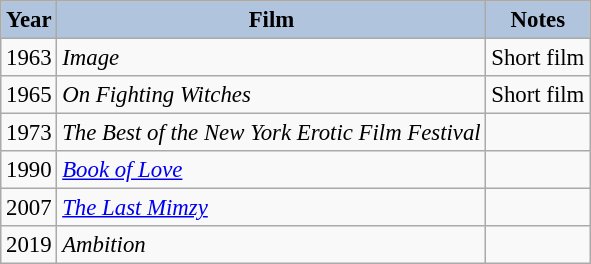<table class="wikitable" style="font-size:95%;">
<tr>
<th style="background:#B0C4DE;">Year</th>
<th style="background:#B0C4DE;">Film</th>
<th style="background:#B0C4DE;">Notes</th>
</tr>
<tr>
<td>1963</td>
<td><em>Image</em></td>
<td>Short film</td>
</tr>
<tr>
<td>1965</td>
<td><em>On Fighting Witches</em></td>
<td>Short film</td>
</tr>
<tr>
<td>1973</td>
<td><em>The Best of the New York Erotic Film Festival</em></td>
<td></td>
</tr>
<tr>
<td>1990</td>
<td><em><a href='#'>Book of Love</a></em></td>
<td></td>
</tr>
<tr>
<td>2007</td>
<td><em><a href='#'>The Last Mimzy</a></em></td>
<td></td>
</tr>
<tr>
<td>2019</td>
<td><em>Ambition</em></td>
<td></td>
</tr>
</table>
